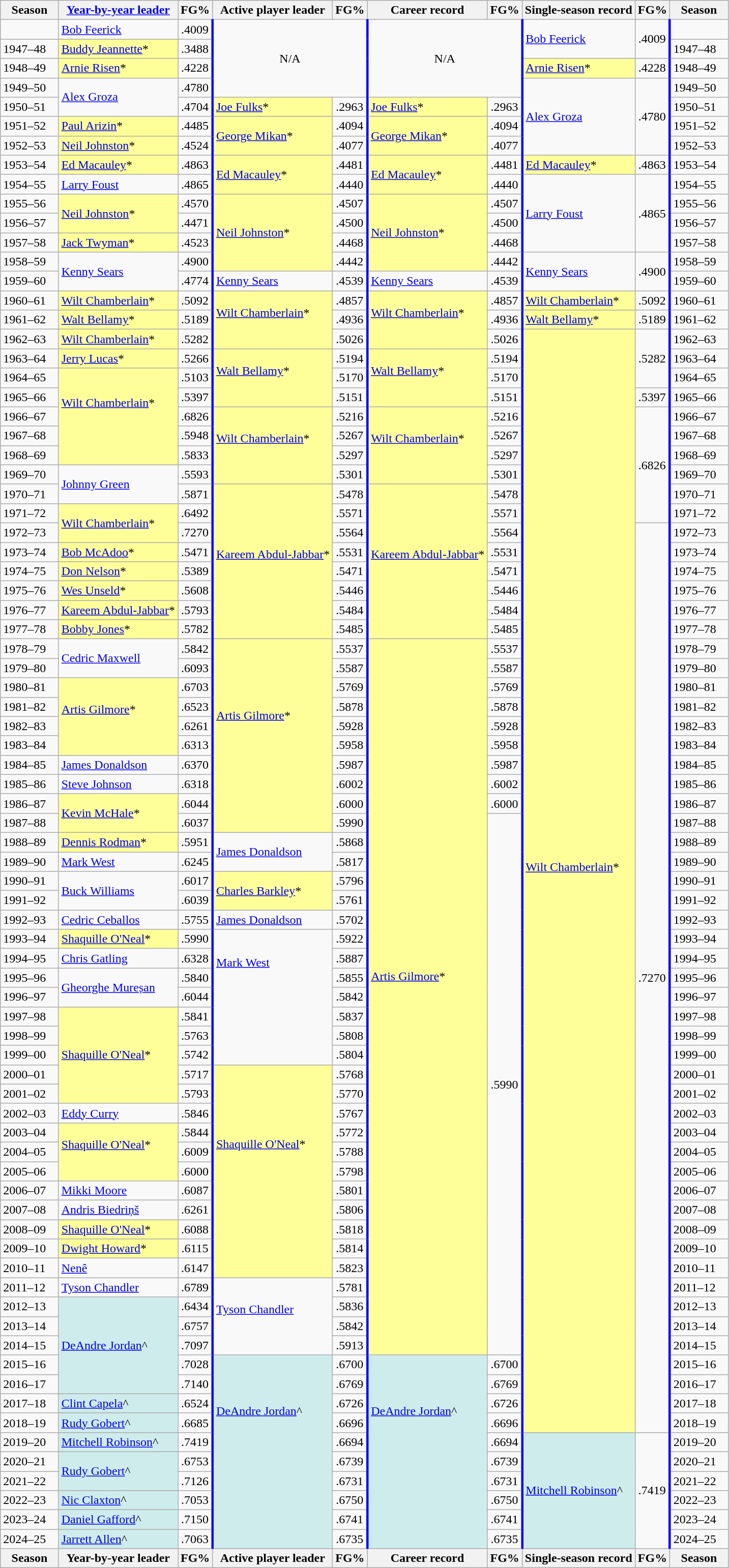<table class="wikitable">
<tr>
<th width=8%>Season</th>
<th><a href='#'>Year-by-year leader</a></th>
<th>FG%</th>
<th>Active player leader</th>
<th>FG%</th>
<th>Career record</th>
<th>FG%</th>
<th>Single-season record</th>
<th>FG%</th>
<th width=8%>Season</th>
</tr>
<tr>
<td></td>
<td><a href='#'>Bob Feerick</a></td>
<td align=center style="border-right: solid blue">.4009</td>
<td style="text-align:center; border-right: solid blue" rowspan=4 colspan=2>N/A</td>
<td style="text-align:center; border-right: solid blue" rowspan=4 colspan=2>N/A</td>
<td rowspan=2><a href='#'>Bob Feerick</a></td>
<td rowspan=2 align=center style="border-right: solid blue">.4009</td>
<td></td>
</tr>
<tr>
<td>1947–48</td>
<td bgcolor="#FFFF99"><a href='#'>Buddy Jeannette</a>*</td>
<td align=center style="border-right: solid blue">.3488</td>
<td>1947–48</td>
</tr>
<tr>
<td>1948–49</td>
<td bgcolor="#FFFF99"><a href='#'>Arnie Risen</a>*</td>
<td align=center style="border-right: solid blue">.4228</td>
<td bgcolor="#FFFF99"><a href='#'>Arnie Risen</a>*</td>
<td align=center style="border-right: solid blue">.4228</td>
<td>1948–49</td>
</tr>
<tr>
<td>1949–50</td>
<td rowspan=2><a href='#'>Alex Groza</a></td>
<td align=center style="border-right: solid blue">.4780</td>
<td rowspan=4><a href='#'>Alex Groza</a></td>
<td rowspan=4 align=center style="border-right: solid blue">.4780</td>
<td>1949–50</td>
</tr>
<tr>
<td>1950–51</td>
<td align=center style="border-right: solid blue">.4704</td>
<td bgcolor="#FFFF99"><a href='#'>Joe Fulks</a>*</td>
<td align=center style="border-right: solid blue">.2963</td>
<td bgcolor="#FFFF99"><a href='#'>Joe Fulks</a>*</td>
<td align=center style="border-right: solid blue">.2963</td>
<td>1950–51</td>
</tr>
<tr>
<td>1951–52</td>
<td bgcolor="#FFFF99"><a href='#'>Paul Arizin</a>*</td>
<td align=center style="border-right: solid blue">.4485</td>
<td rowspan=2 bgcolor="#FFFF99"><a href='#'>George Mikan</a>*</td>
<td align=center style="border-right: solid blue">.4094</td>
<td rowspan=2 bgcolor="#FFFF99"><a href='#'>George Mikan</a>*</td>
<td align=center style="border-right: solid blue">.4094</td>
<td>1951–52</td>
</tr>
<tr>
<td>1952–53</td>
<td bgcolor="#FFFF99"><a href='#'>Neil Johnston</a>*</td>
<td align=center style="border-right: solid blue">.4524</td>
<td align=center style="border-right: solid blue">.4077</td>
<td align=center style="border-right: solid blue">.4077</td>
<td>1952–53</td>
</tr>
<tr>
<td>1953–54</td>
<td bgcolor="#FFFF99"><a href='#'>Ed Macauley</a>*</td>
<td align=center style="border-right: solid blue">.4863</td>
<td rowspan=2 bgcolor="#FFFF99"><a href='#'>Ed Macauley</a>*</td>
<td align=center style="border-right: solid blue">.4481</td>
<td rowspan=2 bgcolor="#FFFF99"><a href='#'>Ed Macauley</a>*</td>
<td align=center style="border-right: solid blue">.4481</td>
<td bgcolor="#FFFF99"><a href='#'>Ed Macauley</a>*</td>
<td align=center style="border-right: solid blue">.4863</td>
<td>1953–54</td>
</tr>
<tr>
<td>1954–55</td>
<td><a href='#'>Larry Foust</a></td>
<td align=center style="border-right: solid blue">.4865</td>
<td align=center style="border-right: solid blue">.4440</td>
<td align=center  style="border-right: solid blue">.4440</td>
<td rowspan=4><a href='#'>Larry Foust</a></td>
<td rowspan=4 align=center style="border-right: solid blue">.4865</td>
<td>1954–55</td>
</tr>
<tr>
<td>1955–56</td>
<td rowspan=2 bgcolor="#FFFF99"><a href='#'>Neil Johnston</a>*</td>
<td align=center style="border-right: solid blue">.4570</td>
<td rowspan=4 bgcolor="#FFFF99"><a href='#'>Neil Johnston</a>*</td>
<td align=center style="border-right: solid blue">.4507</td>
<td rowspan=4 bgcolor="#FFFF99"><a href='#'>Neil Johnston</a>*</td>
<td align=center style="border-right: solid blue">.4507</td>
<td>1955–56</td>
</tr>
<tr>
<td>1956–57</td>
<td align=center style="border-right: solid blue">.4471</td>
<td align=center style="border-right: solid blue">.4500</td>
<td align=center style="border-right: solid blue">.4500</td>
<td>1956–57</td>
</tr>
<tr>
<td>1957–58</td>
<td bgcolor="#FFFF99"><a href='#'>Jack Twyman</a>*</td>
<td align=center style="border-right: solid blue">.4523</td>
<td align=center style="border-right: solid blue">.4468</td>
<td align=center style="border-right: solid blue">.4468</td>
<td>1957–58</td>
</tr>
<tr>
<td>1958–59</td>
<td rowspan=2><a href='#'>Kenny Sears</a></td>
<td align=center style="border-right: solid blue">.4900</td>
<td align=center style="border-right: solid blue">.4442</td>
<td align=center style="border-right: solid blue">.4442</td>
<td rowspan=2><a href='#'>Kenny Sears</a></td>
<td rowspan=2 align=center  style="border-right: solid blue">.4900</td>
<td>1958–59</td>
</tr>
<tr>
<td>1959–60</td>
<td align=center style="border-right: solid blue">.4774</td>
<td><a href='#'>Kenny Sears</a></td>
<td align=center style="border-right: solid blue">.4539</td>
<td><a href='#'>Kenny Sears</a></td>
<td align=center style="border-right: solid blue">.4539</td>
<td>1959–60</td>
</tr>
<tr>
<td>1960–61</td>
<td bgcolor="#FFFF99"><a href='#'>Wilt Chamberlain</a>*</td>
<td align=center style="border-right: solid blue">.5092</td>
<td rowspan=3 bgcolor="#FFFF99"><a href='#'>Wilt Chamberlain</a>*<br><br></td>
<td align=center style="border-right: solid blue">.4857</td>
<td rowspan=3 bgcolor="#FFFF99"><a href='#'>Wilt Chamberlain</a>*<br><br></td>
<td align=center style="border-right: solid blue">.4857</td>
<td bgcolor="#FFFF99"><a href='#'>Wilt Chamberlain</a>*</td>
<td align=center style="border-right: solid blue">.5092</td>
<td>1960–61</td>
</tr>
<tr>
<td>1961–62</td>
<td bgcolor="#FFFF99"><a href='#'>Walt Bellamy</a>*</td>
<td align=center style="border-right: solid blue">.5189</td>
<td align=center style="border-right: solid blue">.4936</td>
<td align=center style="border-right: solid blue">.4936</td>
<td bgcolor="#FFFF99"><a href='#'>Walt Bellamy</a>*</td>
<td align=center style="border-right: solid blue">.5189</td>
<td>1961–62</td>
</tr>
<tr>
<td>1962–63</td>
<td bgcolor="#FFFF99"><a href='#'>Wilt Chamberlain</a>*</td>
<td align=center style="border-right: solid blue">.5282</td>
<td align=center style="border-right: solid blue">.5026</td>
<td align=center style="border-right: solid blue">.5026</td>
<td rowspan=57 bgcolor="#FFFF99"><a href='#'>Wilt Chamberlain</a>*<br><br><br></td>
<td rowspan=3 align=center  style="border-right: solid blue">.5282</td>
<td>1962–63</td>
</tr>
<tr>
<td>1963–64</td>
<td bgcolor="#FFFF99"><a href='#'>Jerry Lucas</a>*</td>
<td align=center style="border-right: solid blue">.5266</td>
<td rowspan=3 bgcolor="#FFFF99"><a href='#'>Walt Bellamy</a>*<br><br></td>
<td align=center style="border-right: solid blue">.5194</td>
<td rowspan=3 bgcolor="#FFFF99"><a href='#'>Walt Bellamy</a>*<br><br></td>
<td align=center style="border-right: solid blue">.5194</td>
<td>1963–64</td>
</tr>
<tr>
<td>1964–65</td>
<td rowspan=5 bgcolor="#FFFF99"><a href='#'>Wilt Chamberlain</a>*<br><br><br></td>
<td align=center style="border-right: solid blue">.5103</td>
<td align=center style="border-right: solid blue">.5170</td>
<td align=center style="border-right: solid blue">.5170</td>
<td>1964–65</td>
</tr>
<tr>
<td>1965–66</td>
<td align=center style="border-right: solid blue">.5397</td>
<td align=center style="border-right: solid blue">.5151</td>
<td align=center style="border-right: solid blue">.5151</td>
<td align=center  style="border-right: solid blue">.5397</td>
<td>1965–66</td>
</tr>
<tr>
<td>1966–67</td>
<td align=center style="border-right: solid blue">.6826</td>
<td rowspan=4 bgcolor="#FFFF99"><a href='#'>Wilt Chamberlain</a>*<br><br></td>
<td align=center style="border-right: solid blue">.5216</td>
<td rowspan=4 bgcolor="#FFFF99"><a href='#'>Wilt Chamberlain</a>*<br><br></td>
<td align=center style="border-right: solid blue">.5216</td>
<td rowspan=6 align=center  style="border-right: solid blue">.6826</td>
<td>1966–67</td>
</tr>
<tr>
<td>1967–68</td>
<td align=center style="border-right: solid blue">.5948</td>
<td align=center style="border-right: solid blue">.5267</td>
<td align=center style="border-right: solid blue">.5267</td>
<td>1967–68</td>
</tr>
<tr>
<td>1968–69</td>
<td align=center style="border-right: solid blue">.5833</td>
<td align=center style="border-right: solid blue">.5297</td>
<td align=center style="border-right: solid blue">.5297</td>
<td>1968–69</td>
</tr>
<tr>
<td>1969–70</td>
<td rowspan=2><a href='#'>Johnny Green</a></td>
<td align=center style="border-right: solid blue">.5593</td>
<td align=center style="border-right: solid blue">.5301</td>
<td align=center style="border-right: solid blue">.5301</td>
<td>1969–70</td>
</tr>
<tr>
<td>1970–71</td>
<td align=center style="border-right: solid blue">.5871</td>
<td rowspan=8 bgcolor="#FFFF99"><a href='#'>Kareem Abdul-Jabbar</a>*<br><br></td>
<td align=center style="border-right: solid blue">.5478</td>
<td rowspan=8 bgcolor="#FFFF99"><a href='#'>Kareem Abdul-Jabbar</a>*<br><br></td>
<td align=center style="border-right: solid blue">.5478</td>
<td>1970–71</td>
</tr>
<tr>
<td>1971–72</td>
<td rowspan=2 bgcolor="#FFFF99"><a href='#'>Wilt Chamberlain</a>*</td>
<td align=center style="border-right: solid blue">.6492</td>
<td align=center style="border-right: solid blue">.5571</td>
<td align=center style="border-right: solid blue">.5571</td>
<td>1971–72</td>
</tr>
<tr>
<td>1972–73</td>
<td align=center style="border-right: solid blue">.7270</td>
<td align=center style="border-right: solid blue">.5564</td>
<td align=center style="border-right: solid blue">.5564</td>
<td rowspan=47 align=center  style="border-right: solid blue">.7270</td>
<td>1972–73</td>
</tr>
<tr>
<td>1973–74</td>
<td bgcolor="#FFFF99"><a href='#'>Bob McAdoo</a>*</td>
<td align=center style="border-right: solid blue">.5471</td>
<td align=center style="border-right: solid blue">.5531</td>
<td align=center style="border-right: solid blue">.5531</td>
<td>1973–74</td>
</tr>
<tr>
<td>1974–75</td>
<td bgcolor="#FFFF99"><a href='#'>Don Nelson</a>*</td>
<td align=center style="border-right: solid blue">.5389</td>
<td align=center style="border-right: solid blue">.5471</td>
<td align=center style="border-right: solid blue">.5471</td>
<td>1974–75</td>
</tr>
<tr>
<td>1975–76</td>
<td bgcolor="#FFFF99"><a href='#'>Wes Unseld</a>*</td>
<td align=center style="border-right: solid blue">.5608</td>
<td align=center style="border-right: solid blue">.5446</td>
<td align=center style="border-right: solid blue">.5446</td>
<td>1975–76</td>
</tr>
<tr>
<td>1976–77</td>
<td bgcolor="#FFFF99"><a href='#'>Kareem Abdul-Jabbar</a>*</td>
<td align=center style="border-right: solid blue">.5793</td>
<td align=center style="border-right: solid blue">.5484</td>
<td align=center style="border-right: solid blue">.5484</td>
<td>1976–77</td>
</tr>
<tr>
<td>1977–78</td>
<td bgcolor="#FFFF99"><a href='#'>Bobby Jones</a>*</td>
<td align=center style="border-right: solid blue">.5782</td>
<td align=center style="border-right: solid blue">.5485</td>
<td align=center style="border-right: solid blue">.5485</td>
<td>1977–78</td>
</tr>
<tr>
<td>1978–79</td>
<td rowspan=2><a href='#'>Cedric Maxwell</a></td>
<td align=center style="border-right: solid blue">.5842</td>
<td rowspan=10 bgcolor="#FFFF99"><a href='#'>Artis Gilmore</a>*<br><br><br><br></td>
<td align=center style="border-right: solid blue">.5537</td>
<td rowspan=37 bgcolor="#FFFF99"><a href='#'>Artis Gilmore</a>*<br><br><br><br></td>
<td align=center style="border-right: solid blue">.5537</td>
<td>1978–79</td>
</tr>
<tr>
<td>1979–80</td>
<td align=center style="border-right: solid blue">.6093</td>
<td align=center style="border-right: solid blue">.5587</td>
<td align=center style="border-right: solid blue">.5587</td>
<td>1979–80</td>
</tr>
<tr>
<td>1980–81</td>
<td rowspan=4 bgcolor="#FFFF99"><a href='#'>Artis Gilmore</a>*<br><br></td>
<td align=center style="border-right: solid blue">.6703</td>
<td align=center style="border-right: solid blue">.5769</td>
<td align=center style="border-right: solid blue">.5769</td>
<td>1980–81</td>
</tr>
<tr>
<td>1981–82</td>
<td align=center style="border-right: solid blue">.6523</td>
<td align=center style="border-right: solid blue">.5878</td>
<td align=center style="border-right: solid blue">.5878</td>
<td>1981–82</td>
</tr>
<tr>
<td>1982–83</td>
<td align=center style="border-right: solid blue">.6261</td>
<td align=center style="border-right: solid blue">.5928</td>
<td align=center style="border-right: solid blue">.5928</td>
<td>1982–83</td>
</tr>
<tr>
<td>1983–84</td>
<td align=center style="border-right: solid blue">.6313</td>
<td align=center style="border-right: solid blue">.5958</td>
<td align=center style="border-right: solid blue">.5958</td>
<td>1983–84</td>
</tr>
<tr>
<td>1984–85</td>
<td><a href='#'>James Donaldson</a></td>
<td align=center style="border-right: solid blue">.6370</td>
<td align=center style="border-right: solid blue">.5987</td>
<td align=center style="border-right: solid blue">.5987</td>
<td>1984–85</td>
</tr>
<tr>
<td>1985–86</td>
<td><a href='#'>Steve Johnson</a></td>
<td align=center style="border-right: solid blue">.6318</td>
<td align=center style="border-right: solid blue">.6002</td>
<td align=center style="border-right: solid blue">.6002</td>
<td>1985–86</td>
</tr>
<tr>
<td>1986–87</td>
<td rowspan=2 bgcolor="#FFFF99"><a href='#'>Kevin McHale</a>*</td>
<td align=center style="border-right: solid blue">.6044</td>
<td align=center style="border-right: solid blue">.6000</td>
<td align=center style="border-right: solid blue">.6000</td>
<td>1986–87</td>
</tr>
<tr>
<td>1987–88</td>
<td align=center style="border-right: solid blue">.6037</td>
<td align=center style="border-right: solid blue">.5990</td>
<td rowspan=28 align=center style="border-right: solid blue">.5990</td>
<td>1987–88</td>
</tr>
<tr>
<td>1988–89</td>
<td bgcolor="#FFFF99"><a href='#'>Dennis Rodman</a>*</td>
<td align=center style="border-right: solid blue">.5951</td>
<td rowspan=2><a href='#'>James Donaldson</a></td>
<td align=center style="border-right: solid blue">.5868</td>
<td>1988–89</td>
</tr>
<tr>
<td>1989–90</td>
<td><a href='#'>Mark West</a></td>
<td align=center style="border-right: solid blue">.6245</td>
<td align=center style="border-right: solid blue">.5817</td>
<td>1989–90</td>
</tr>
<tr>
<td>1990–91</td>
<td rowspan=2><a href='#'>Buck Williams</a></td>
<td align=center style="border-right: solid blue">.6017</td>
<td rowspan=2 bgcolor="#FFFF99"><a href='#'>Charles Barkley</a>*</td>
<td align=center style="border-right: solid blue">.5796</td>
<td>1990–91</td>
</tr>
<tr>
<td>1991–92</td>
<td align=center style="border-right: solid blue">.6039</td>
<td align=center style="border-right: solid blue">.5761</td>
<td>1991–92</td>
</tr>
<tr>
<td>1992–93</td>
<td><a href='#'>Cedric Ceballos</a></td>
<td align=center style="border-right: solid blue">.5755</td>
<td><a href='#'>James Donaldson</a></td>
<td align=center style="border-right: solid blue">.5702</td>
<td>1992–93</td>
</tr>
<tr>
<td>1993–94</td>
<td bgcolor="#FFFF99"><a href='#'>Shaquille O'Neal</a>*</td>
<td align=center style="border-right: solid blue">.5990</td>
<td rowspan=7><a href='#'>Mark West</a><br><br><br><br><br><br></td>
<td align=center style="border-right: solid blue">.5922</td>
<td>1993–94</td>
</tr>
<tr>
<td>1994–95</td>
<td><a href='#'>Chris Gatling</a></td>
<td align=center style="border-right: solid blue">.6328</td>
<td align=center style="border-right: solid blue">.5887</td>
<td>1994–95</td>
</tr>
<tr>
<td>1995–96</td>
<td rowspan=2><a href='#'>Gheorghe Mureșan</a></td>
<td align=center style="border-right: solid blue">.5840</td>
<td align=center style="border-right: solid blue">.5855</td>
<td>1995–96</td>
</tr>
<tr>
<td>1996–97</td>
<td align=center style="border-right: solid blue">.6044</td>
<td align=center style="border-right: solid blue">.5842</td>
<td>1996–97</td>
</tr>
<tr>
<td>1997–98</td>
<td rowspan=5 bgcolor="#FFFF99"><a href='#'>Shaquille O'Neal</a>*</td>
<td align=center style="border-right: solid blue">.5841</td>
<td align=center style="border-right: solid blue">.5837</td>
<td>1997–98</td>
</tr>
<tr>
<td>1998–99</td>
<td align=center style="border-right: solid blue">.5763</td>
<td align=center style="border-right: solid blue">.5808</td>
<td>1998–99</td>
</tr>
<tr>
<td>1999–00</td>
<td align=center style="border-right: solid blue">.5742</td>
<td align=center style="border-right: solid blue">.5804</td>
<td>1999–00</td>
</tr>
<tr>
<td>2000–01</td>
<td align=center style="border-right: solid blue">.5717</td>
<td rowspan=11 bgcolor="#FFFF99"><a href='#'>Shaquille O'Neal</a>*<br><br><br><br><br></td>
<td align=center style="border-right: solid blue">.5768</td>
<td>2000–01</td>
</tr>
<tr>
<td>2001–02</td>
<td align=center style="border-right: solid blue">.5793</td>
<td align=center style="border-right: solid blue">.5770</td>
<td>2001–02</td>
</tr>
<tr>
<td>2002–03</td>
<td><a href='#'>Eddy Curry</a></td>
<td align=center style="border-right: solid blue">.5846</td>
<td align=center style="border-right: solid blue">.5767</td>
<td>2002–03</td>
</tr>
<tr>
<td>2003–04</td>
<td rowspan=3 bgcolor="#FFFF99"><a href='#'>Shaquille O'Neal</a>*<br><br></td>
<td align=center style="border-right: solid blue">.5844</td>
<td align=center style="border-right: solid blue">.5772</td>
<td>2003–04</td>
</tr>
<tr>
<td>2004–05</td>
<td align=center style="border-right: solid blue">.6009</td>
<td align=center style="border-right: solid blue">.5788</td>
<td>2004–05</td>
</tr>
<tr>
<td>2005–06</td>
<td align=center style="border-right: solid blue">.6000</td>
<td align=center style="border-right: solid blue">.5798</td>
<td>2005–06</td>
</tr>
<tr>
<td>2006–07</td>
<td><a href='#'>Mikki Moore</a></td>
<td align=center style="border-right: solid blue">.6087</td>
<td align=center style="border-right: solid blue">.5801</td>
<td>2006–07</td>
</tr>
<tr>
<td>2007–08</td>
<td><a href='#'>Andris Biedriņš</a></td>
<td align=center style="border-right: solid blue">.6261</td>
<td align=center style="border-right: solid blue">.5806</td>
<td>2007–08</td>
</tr>
<tr>
<td>2008–09</td>
<td bgcolor="#FFFF99"><a href='#'>Shaquille O'Neal</a>*</td>
<td align=center style="border-right: solid blue">.6088</td>
<td align=center style="border-right: solid blue">.5818</td>
<td>2008–09</td>
</tr>
<tr>
<td>2009–10</td>
<td bgcolor="#FFFF99"><a href='#'>Dwight Howard</a>*</td>
<td align=center style="border-right: solid blue">.6115</td>
<td align=center style="border-right: solid blue">.5814</td>
<td>2009–10</td>
</tr>
<tr>
<td>2010–11</td>
<td><a href='#'>Nenê</a></td>
<td align=center style="border-right: solid blue">.6147</td>
<td align=center style="border-right: solid blue">.5823</td>
<td>2010–11</td>
</tr>
<tr>
<td>2011–12</td>
<td><a href='#'>Tyson Chandler</a></td>
<td align=center style="border-right: solid blue">.6789</td>
<td rowspan=4><a href='#'>Tyson Chandler</a><br><br></td>
<td align=center style="border-right: solid blue">.5781</td>
<td>2011–12</td>
</tr>
<tr>
<td>2012–13</td>
<td rowspan=5 bgcolor="#CFECEC"><a href='#'>DeAndre Jordan</a>^</td>
<td align=center style="border-right: solid blue">.6434</td>
<td align=center style="border-right: solid blue">.5836</td>
<td>2012–13</td>
</tr>
<tr>
<td>2013–14</td>
<td align=center style="border-right: solid blue">.6757</td>
<td align=center style="border-right: solid blue">.5842</td>
<td>2013–14</td>
</tr>
<tr>
<td>2014–15</td>
<td align=center style="border-right: solid blue">.7097</td>
<td align=center style="border-right: solid blue">.5913</td>
<td>2014–15</td>
</tr>
<tr>
<td>2015–16</td>
<td align=center style="border-right: solid blue">.7028</td>
<td rowspan=10 bgcolor="#CFECEC"><a href='#'>DeAndre Jordan</a>^<br><br><br><br><br><br><br></td>
<td align=center style="border-right: solid blue">.6700</td>
<td rowspan=10 bgcolor="#CFECEC"><a href='#'>DeAndre Jordan</a>^<br><br><br><br><br><br><br></td>
<td align=center style="border-right: solid blue">.6700</td>
<td>2015–16</td>
</tr>
<tr>
<td>2016–17</td>
<td align=center style="border-right: solid blue">.7140</td>
<td align=center style="border-right: solid blue">.6769</td>
<td align=center style="border-right: solid blue">.6769</td>
<td>2016–17</td>
</tr>
<tr>
<td>2017–18</td>
<td bgcolor="#CFECEC"><a href='#'>Clint Capela</a>^</td>
<td align=center style="border-right: solid blue">.6524</td>
<td align=center style="border-right: solid blue">.6726</td>
<td align=center style="border-right: solid blue">.6726</td>
<td>2017–18</td>
</tr>
<tr>
<td>2018–19</td>
<td bgcolor="#CFECEC"><a href='#'>Rudy Gobert</a>^</td>
<td align=center style="border-right: solid blue">.6685</td>
<td align=center style="border-right: solid blue">.6696</td>
<td align=center style="border-right: solid blue">.6696</td>
<td>2018–19</td>
</tr>
<tr>
<td>2019–20</td>
<td bgcolor="#CFECEC"><a href='#'>Mitchell Robinson</a>^</td>
<td align=center style="border-right: solid blue">.7419</td>
<td align=center style="border-right: solid blue">.6694</td>
<td align=center style="border-right: solid blue">.6694</td>
<td rowspan=6 bgcolor="#CFECEC"><a href='#'>Mitchell Robinson</a>^</td>
<td rowspan=6 align=center style="border-right: solid blue">.7419</td>
<td>2019–20</td>
</tr>
<tr>
<td>2020–21</td>
<td rowspan=2 bgcolor="#CFECEC"><a href='#'>Rudy Gobert</a>^</td>
<td align=center style="border-right: solid blue">.6753</td>
<td align=center style="border-right: solid blue">.6739</td>
<td align=center style="border-right: solid blue">.6739</td>
<td>2020–21</td>
</tr>
<tr>
<td>2021–22</td>
<td align=center style="border-right: solid blue">.7126</td>
<td align=center style="border-right: solid blue">.6731</td>
<td align=center style="border-right: solid blue">.6731</td>
<td>2021–22</td>
</tr>
<tr>
<td>2022–23</td>
<td bgcolor="#CFECEC"><a href='#'>Nic Claxton</a>^</td>
<td align=center style="border-right: solid blue">.7053</td>
<td align=center style="border-right: solid blue">.6750</td>
<td align=center style="border-right: solid blue">.6750</td>
<td>2022–23</td>
</tr>
<tr>
<td>2023–24</td>
<td bgcolor="#CFECEC"><a href='#'>Daniel Gafford</a>^</td>
<td align=center style="border-right: solid blue">.7150</td>
<td align=center style="border-right: solid blue">.6741</td>
<td align=center style="border-right: solid blue">.6741</td>
<td>2023–24</td>
</tr>
<tr>
<td>2024–25</td>
<td bgcolor="#CFECEC"><a href='#'>Jarrett Allen</a>^</td>
<td align=center style="border-right: solid blue">.7063</td>
<td align=center style="border-right: solid blue">.6735</td>
<td align=center style="border-right: solid blue">.6735</td>
<td>2024–25</td>
</tr>
<tr>
<th>Season</th>
<th>Year-by-year leader</th>
<th>FG%</th>
<th>Active player leader</th>
<th>FG%</th>
<th>Career record</th>
<th>FG%</th>
<th>Single-season record</th>
<th>FG%</th>
<th>Season</th>
</tr>
</table>
